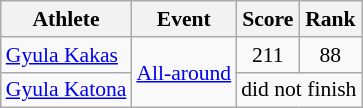<table class=wikitable style="font-size:90%; text-align:center">
<tr>
<th>Athlete</th>
<th>Event</th>
<th>Score</th>
<th>Rank</th>
</tr>
<tr>
<td style="text-align:left"><a href='#'>Gyula Kakas</a></td>
<td rowspan=2 style="text-align:left"><a href='#'>All-around</a></td>
<td>211</td>
<td>88</td>
</tr>
<tr>
<td style="text-align:left"><a href='#'>Gyula Katona</a></td>
<td colspan=2>did not finish</td>
</tr>
</table>
